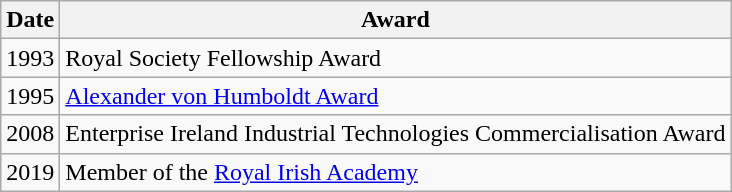<table class="wikitable sortable">
<tr>
<th>Date</th>
<th>Award</th>
</tr>
<tr>
<td>1993</td>
<td>Royal Society Fellowship Award</td>
</tr>
<tr>
<td>1995</td>
<td><a href='#'>Alexander von Humboldt Award</a></td>
</tr>
<tr>
<td>2008</td>
<td>Enterprise Ireland Industrial Technologies Commercialisation Award</td>
</tr>
<tr>
<td>2019</td>
<td>Member of the <a href='#'>Royal Irish Academy</a></td>
</tr>
</table>
